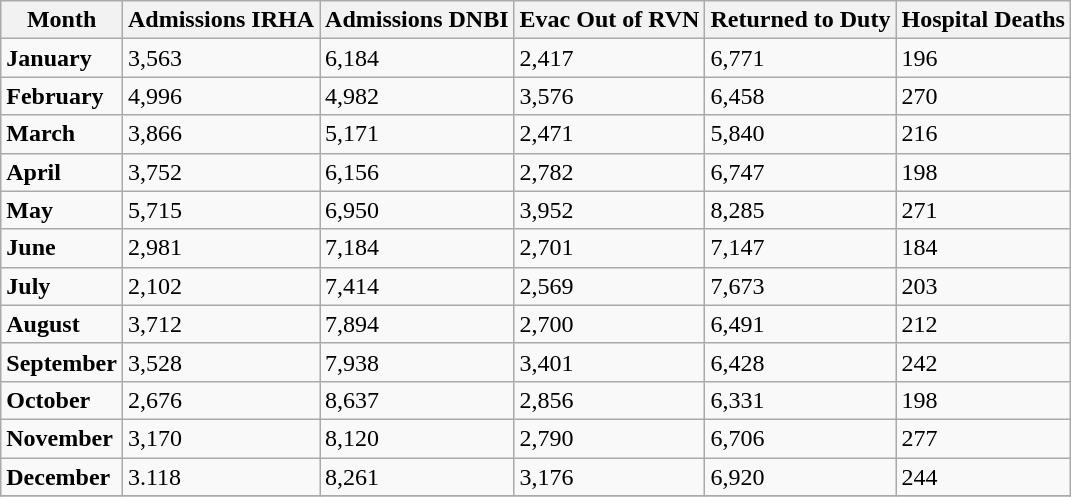<table class="wikitable">
<tr>
<th>Month</th>
<th>Admissions IRHA</th>
<th>Admissions DNBI</th>
<th>Evac Out of RVN</th>
<th>Returned to Duty</th>
<th>Hospital Deaths</th>
</tr>
<tr>
<td><strong>January</strong></td>
<td>3,563</td>
<td>6,184</td>
<td>2,417</td>
<td>6,771</td>
<td>196</td>
</tr>
<tr>
<td><strong>February</strong></td>
<td>4,996</td>
<td>4,982</td>
<td>3,576</td>
<td>6,458</td>
<td>270</td>
</tr>
<tr>
<td><strong>March</strong></td>
<td>3,866</td>
<td>5,171</td>
<td>2,471</td>
<td>5,840</td>
<td>216</td>
</tr>
<tr>
<td><strong>April</strong></td>
<td>3,752</td>
<td>6,156</td>
<td>2,782</td>
<td>6,747</td>
<td>198</td>
</tr>
<tr>
<td><strong>May</strong></td>
<td>5,715</td>
<td>6,950</td>
<td>3,952</td>
<td>8,285</td>
<td>271</td>
</tr>
<tr>
<td><strong>June</strong></td>
<td>2,981</td>
<td>7,184</td>
<td>2,701</td>
<td>7,147</td>
<td>184</td>
</tr>
<tr>
<td><strong>July</strong></td>
<td>2,102</td>
<td>7,414</td>
<td>2,569</td>
<td>7,673</td>
<td>203</td>
</tr>
<tr>
<td><strong>August</strong></td>
<td>3,712</td>
<td>7,894</td>
<td>2,700</td>
<td>6,491</td>
<td>212</td>
</tr>
<tr>
<td><strong>September</strong></td>
<td>3,528</td>
<td>7,938</td>
<td>3,401</td>
<td>6,428</td>
<td>242</td>
</tr>
<tr>
<td><strong>October</strong></td>
<td>2,676</td>
<td>8,637</td>
<td>2,856</td>
<td>6,331</td>
<td>198</td>
</tr>
<tr>
<td><strong>November</strong></td>
<td>3,170</td>
<td>8,120</td>
<td>2,790</td>
<td>6,706</td>
<td>277</td>
</tr>
<tr>
<td><strong>December</strong></td>
<td>3.118</td>
<td>8,261</td>
<td>3,176</td>
<td>6,920</td>
<td>244</td>
</tr>
<tr>
</tr>
</table>
